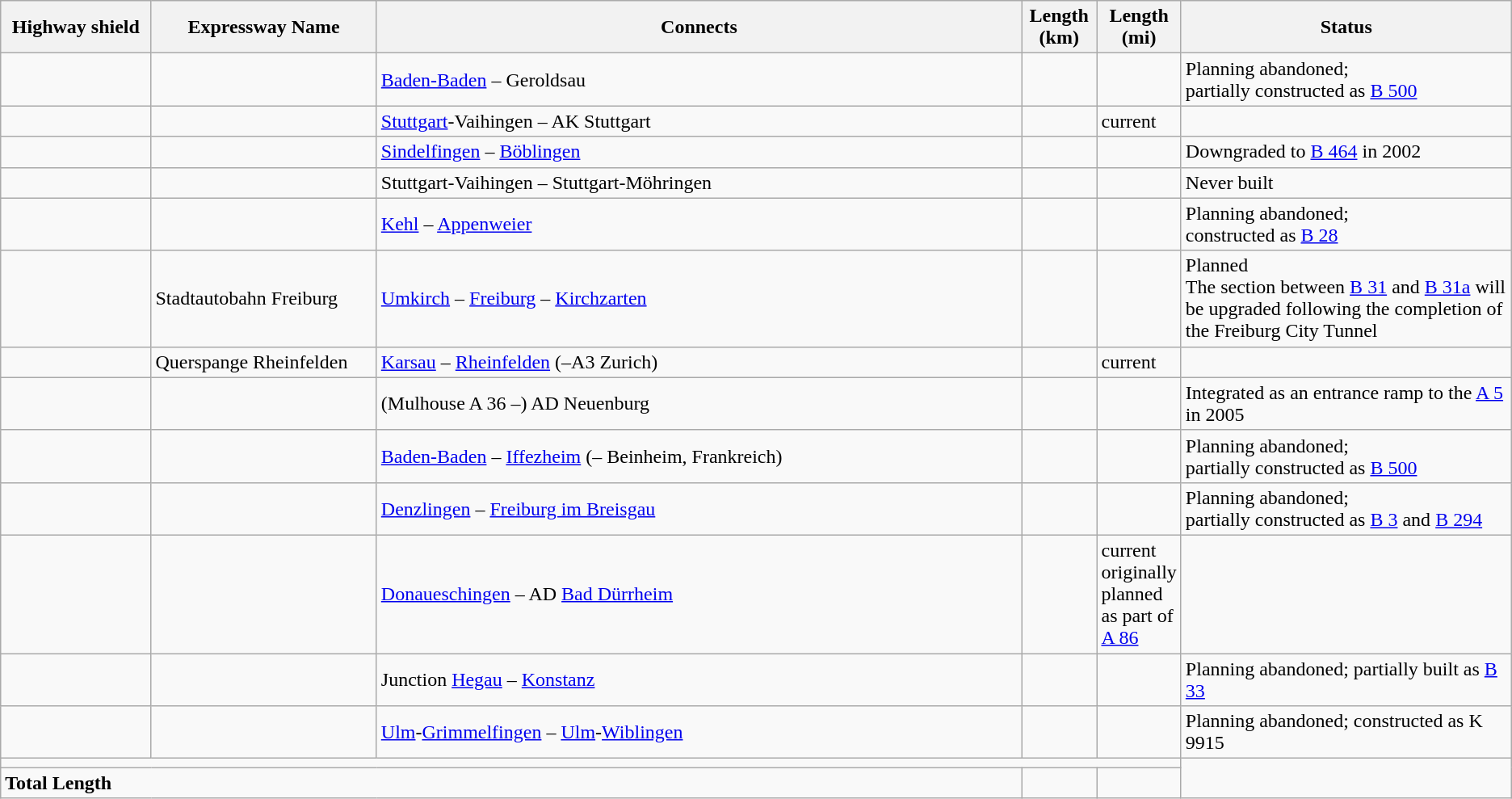<table class="wikitable">
<tr>
<th style="width:10%;">Highway shield</th>
<th style="width:15%;">Expressway Name</th>
<th style="width:43%;">Connects</th>
<th style="width:5%;">Length<br>(km)</th>
<th style="width:5%;">Length<br>(mi)</th>
<th style="width:25%;">Status<br></th>
</tr>
<tr>
<td></td>
<td></td>
<td><a href='#'>Baden-Baden</a> – Geroldsau</td>
<td></td>
<td></td>
<td>Planning abandoned;<br>partially constructed as <a href='#'>B 500</a><br></td>
</tr>
<tr>
<td></td>
<td></td>
<td><a href='#'>Stuttgart</a>-Vaihingen – AK Stuttgart</td>
<td></td>
<td>current<br></td>
</tr>
<tr>
<td></td>
<td></td>
<td><a href='#'>Sindelfingen</a> – <a href='#'>Böblingen</a></td>
<td></td>
<td></td>
<td>Downgraded to <a href='#'>B 464</a> in 2002<br></td>
</tr>
<tr>
<td></td>
<td></td>
<td>Stuttgart-Vaihingen – Stuttgart-Möhringen</td>
<td></td>
<td></td>
<td>Never built<br></td>
</tr>
<tr>
<td></td>
<td></td>
<td><a href='#'>Kehl</a> – <a href='#'>Appenweier</a></td>
<td></td>
<td></td>
<td>Planning abandoned;<br>constructed as <a href='#'>B 28</a></td>
</tr>
<tr>
<td></td>
<td>Stadtautobahn Freiburg</td>
<td><a href='#'>Umkirch</a> – <a href='#'>Freiburg</a> – <a href='#'>Kirchzarten</a></td>
<td></td>
<td></td>
<td>Planned<br>The section between <a href='#'>B 31</a> and <a href='#'>B 31a</a> will be upgraded following the completion of the Freiburg City Tunnel
</td>
</tr>
<tr>
<td></td>
<td>Querspange Rheinfelden</td>
<td><a href='#'>Karsau</a> – <a href='#'>Rheinfelden</a> (–A3 Zurich)</td>
<td></td>
<td>current<br></td>
</tr>
<tr>
<td></td>
<td></td>
<td>(Mulhouse A 36 –) AD Neuenburg</td>
<td></td>
<td></td>
<td>Integrated as an entrance ramp to the <a href='#'>A 5</a> in 2005<br></td>
</tr>
<tr>
<td></td>
<td></td>
<td><a href='#'>Baden-Baden</a> – <a href='#'>Iffezheim</a> (– Beinheim, Frankreich)</td>
<td></td>
<td></td>
<td>Planning abandoned;<br>partially constructed as <a href='#'>B 500</a><br></td>
</tr>
<tr>
<td></td>
<td></td>
<td><a href='#'>Denzlingen</a> – <a href='#'>Freiburg im Breisgau</a></td>
<td></td>
<td></td>
<td>Planning abandoned;<br>partially constructed as <a href='#'>B 3</a> and <a href='#'>B 294</a><br></td>
</tr>
<tr>
<td></td>
<td></td>
<td><a href='#'>Donaueschingen</a> – AD <a href='#'>Bad Dürrheim</a></td>
<td></td>
<td>current<br>originally planned as part of <a href='#'>A 86</a><br></td>
</tr>
<tr>
<td></td>
<td></td>
<td>Junction <a href='#'>Hegau</a> – <a href='#'>Konstanz</a></td>
<td></td>
<td></td>
<td>Planning abandoned; partially built as <a href='#'>B 33</a><br></td>
</tr>
<tr>
<td></td>
<td></td>
<td><a href='#'>Ulm</a>-<a href='#'>Grimmelfingen</a> – <a href='#'>Ulm</a>-<a href='#'>Wiblingen</a></td>
<td></td>
<td></td>
<td>Planning abandoned; constructed as K 9915<br></td>
</tr>
<tr>
<td colspan="5"></td>
</tr>
<tr style="font-weight:bold;">
<td colspan="3">Total Length</td>
<td></td>
<td colspan="1"></td>
</tr>
</table>
